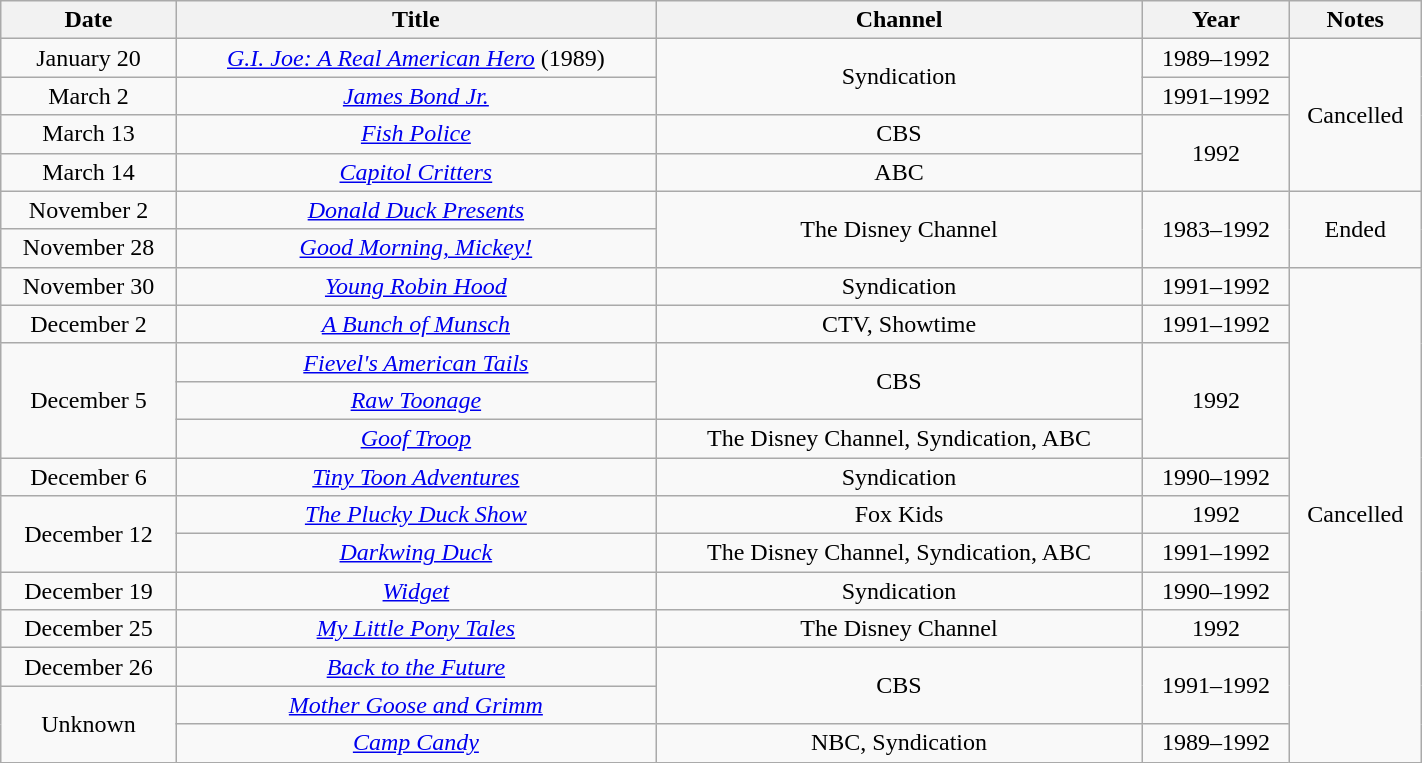<table class="wikitable sortable" style="text-align: center" width="75%">
<tr>
<th scope="col">Date</th>
<th scope="col">Title</th>
<th scope="col">Channel</th>
<th scope="col">Year</th>
<th scope="col">Notes</th>
</tr>
<tr>
<td>January 20</td>
<td><em><a href='#'>G.I. Joe: A Real American Hero</a></em> (1989)</td>
<td rowspan=2>Syndication</td>
<td>1989–1992</td>
<td rowspan=4>Cancelled</td>
</tr>
<tr>
<td>March 2</td>
<td><em><a href='#'>James Bond Jr.</a></em></td>
<td>1991–1992</td>
</tr>
<tr>
<td>March 13</td>
<td><em><a href='#'>Fish Police</a></em></td>
<td>CBS</td>
<td rowspan=2>1992</td>
</tr>
<tr>
<td>March 14</td>
<td><em><a href='#'>Capitol Critters</a></em></td>
<td>ABC</td>
</tr>
<tr>
<td>November 2</td>
<td><em><a href='#'>Donald Duck Presents</a></em></td>
<td rowspan=2>The Disney Channel</td>
<td rowspan=2>1983–1992</td>
<td rowspan=2>Ended</td>
</tr>
<tr>
<td>November 28</td>
<td><em><a href='#'>Good Morning, Mickey!</a></em></td>
</tr>
<tr>
<td>November 30</td>
<td><em><a href='#'>Young Robin Hood</a></em></td>
<td>Syndication</td>
<td>1991–1992</td>
<td rowspan=13>Cancelled</td>
</tr>
<tr>
<td>December 2</td>
<td><em><a href='#'>A Bunch of Munsch</a></em></td>
<td>CTV, Showtime</td>
<td>1991–1992</td>
</tr>
<tr>
<td rowspan=3>December 5</td>
<td><em><a href='#'>Fievel's American Tails</a></em></td>
<td rowspan=2>CBS</td>
<td rowspan=3>1992</td>
</tr>
<tr>
<td><em><a href='#'>Raw Toonage</a></em></td>
</tr>
<tr>
<td><em><a href='#'>Goof Troop</a></em></td>
<td>The Disney Channel, Syndication, ABC</td>
</tr>
<tr>
<td>December 6</td>
<td><em><a href='#'>Tiny Toon Adventures</a></em></td>
<td>Syndication</td>
<td>1990–1992</td>
</tr>
<tr>
<td rowspan=2>December 12</td>
<td><em><a href='#'>The Plucky Duck Show</a></em></td>
<td>Fox Kids</td>
<td>1992</td>
</tr>
<tr>
<td><em><a href='#'>Darkwing Duck</a></em></td>
<td>The Disney Channel, Syndication, ABC</td>
<td>1991–1992</td>
</tr>
<tr>
<td>December 19</td>
<td><em><a href='#'>Widget</a></em></td>
<td>Syndication</td>
<td>1990–1992</td>
</tr>
<tr>
<td>December 25</td>
<td><em><a href='#'>My Little Pony Tales</a></em></td>
<td>The Disney Channel</td>
<td>1992</td>
</tr>
<tr>
<td>December 26</td>
<td><em><a href='#'>Back to the Future</a></em></td>
<td rowspan=2>CBS</td>
<td rowspan=2>1991–1992</td>
</tr>
<tr>
<td rowspan=2>Unknown</td>
<td><em><a href='#'>Mother Goose and Grimm</a></em></td>
</tr>
<tr>
<td><em><a href='#'>Camp Candy</a></em></td>
<td>NBC, Syndication</td>
<td>1989–1992</td>
</tr>
</table>
